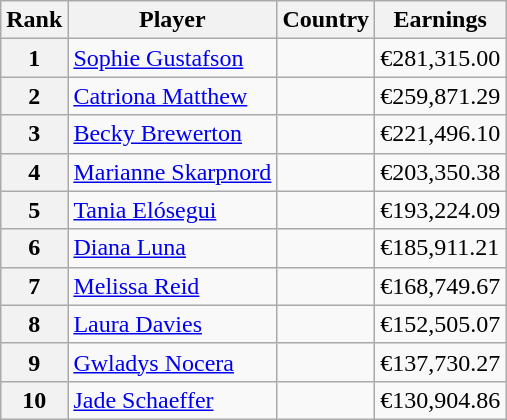<table class="wikitable">
<tr>
<th>Rank</th>
<th>Player</th>
<th>Country</th>
<th>Earnings</th>
</tr>
<tr>
<th>1</th>
<td><a href='#'>Sophie Gustafson</a></td>
<td></td>
<td>€281,315.00</td>
</tr>
<tr>
<th>2</th>
<td><a href='#'>Catriona Matthew</a></td>
<td></td>
<td>€259,871.29</td>
</tr>
<tr>
<th>3</th>
<td><a href='#'>Becky Brewerton</a></td>
<td></td>
<td>€221,496.10</td>
</tr>
<tr>
<th>4</th>
<td><a href='#'>Marianne Skarpnord</a></td>
<td></td>
<td>€203,350.38</td>
</tr>
<tr>
<th>5</th>
<td><a href='#'>Tania Elósegui</a></td>
<td></td>
<td>€193,224.09</td>
</tr>
<tr>
<th>6</th>
<td><a href='#'>Diana Luna</a></td>
<td></td>
<td>€185,911.21</td>
</tr>
<tr>
<th>7</th>
<td><a href='#'>Melissa Reid</a></td>
<td></td>
<td>€168,749.67</td>
</tr>
<tr>
<th>8</th>
<td><a href='#'>Laura Davies</a></td>
<td></td>
<td>€152,505.07</td>
</tr>
<tr>
<th>9</th>
<td><a href='#'>Gwladys Nocera</a></td>
<td></td>
<td>€137,730.27</td>
</tr>
<tr>
<th>10</th>
<td><a href='#'>Jade Schaeffer</a></td>
<td></td>
<td>€130,904.86</td>
</tr>
</table>
